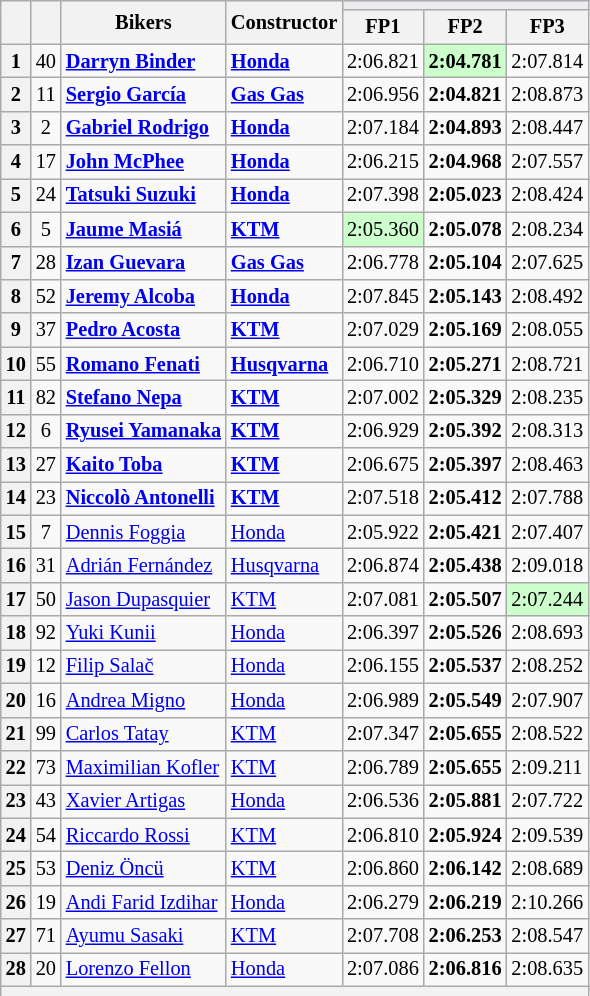<table class="wikitable sortable" style="font-size: 85%;">
<tr>
<th rowspan="2"></th>
<th rowspan="2"></th>
<th rowspan="2">Bikers</th>
<th rowspan="2">Constructor</th>
<th colspan="3" style="background:#eaecf0; text-align:center;"></th>
</tr>
<tr>
<th scope="col" data-sort-type=text>FP1</th>
<th scope="col" data-sort-type=text>FP2</th>
<th scope="col" data-sort-type=text>FP3</th>
</tr>
<tr>
<th scope="row">1</th>
<td align="center">40</td>
<td data-sort-value="bin"> <strong><a href='#'>Darryn Binder</a></strong></td>
<td><strong><a href='#'>Honda</a></strong></td>
<td>2:06.821</td>
<td style="background:#ccffcc;"><strong>2:04.781</strong></td>
<td>2:07.814</td>
</tr>
<tr>
<th scope="row">2</th>
<td align="center">11</td>
<td data-sort-value="gar"> <strong><a href='#'>Sergio García</a></strong></td>
<td><strong><a href='#'>Gas Gas</a></strong></td>
<td>2:06.956</td>
<td><strong>2:04.821</strong></td>
<td>2:08.873</td>
</tr>
<tr>
<th scope="row">3</th>
<td align="center">2</td>
<td data-sort-value="rod"> <strong><a href='#'>Gabriel Rodrigo</a></strong></td>
<td><strong><a href='#'>Honda</a></strong></td>
<td>2:07.184</td>
<td><strong>2:04.893</strong></td>
<td>2:08.447</td>
</tr>
<tr>
<th scope="row">4</th>
<td align="center">17</td>
<td data-sort-value="mcp"> <strong><a href='#'>John McPhee</a></strong></td>
<td><strong><a href='#'>Honda</a></strong></td>
<td>2:06.215</td>
<td><strong>2:04.968</strong></td>
<td>2:07.557</td>
</tr>
<tr>
<th scope="row">5</th>
<td align="center">24</td>
<td data-sort-value="suz"> <strong><a href='#'>Tatsuki Suzuki</a></strong></td>
<td><strong><a href='#'>Honda</a></strong></td>
<td>2:07.398</td>
<td><strong>2:05.023</strong></td>
<td>2:08.424</td>
</tr>
<tr>
<th scope="row">6</th>
<td align="center">5</td>
<td data-sort-value="mas"> <strong><a href='#'>Jaume Masiá</a></strong></td>
<td><strong><a href='#'>KTM</a></strong></td>
<td style="background:#ccffcc;">2:05.360</td>
<td><strong>2:05.078</strong></td>
<td>2:08.234</td>
</tr>
<tr>
<th scope="row">7</th>
<td align="center">28</td>
<td data-sort-value="gue"> <strong><a href='#'>Izan Guevara</a></strong></td>
<td><strong><a href='#'>Gas Gas</a></strong></td>
<td>2:06.778</td>
<td><strong>2:05.104</strong></td>
<td>2:07.625</td>
</tr>
<tr>
<th scope="row">8</th>
<td align="center">52</td>
<td data-sort-value="alc"> <strong><a href='#'>Jeremy Alcoba</a></strong></td>
<td><strong><a href='#'>Honda</a></strong></td>
<td>2:07.845</td>
<td><strong>2:05.143</strong></td>
<td>2:08.492</td>
</tr>
<tr>
<th scope="row">9</th>
<td align="center">37</td>
<td data-sort-value="aco"> <strong><a href='#'>Pedro Acosta</a></strong></td>
<td><strong><a href='#'>KTM</a></strong></td>
<td>2:07.029</td>
<td><strong>2:05.169</strong></td>
<td>2:08.055</td>
</tr>
<tr>
<th scope="row">10</th>
<td align="center">55</td>
<td data-sort-value="fen"> <strong><a href='#'>Romano Fenati</a></strong></td>
<td><strong><a href='#'>Husqvarna</a></strong></td>
<td>2:06.710</td>
<td><strong>2:05.271</strong></td>
<td>2:08.721</td>
</tr>
<tr>
<th scope="row">11</th>
<td align="center">82</td>
<td data-sort-value="nep"> <strong><a href='#'>Stefano Nepa</a></strong></td>
<td><strong><a href='#'>KTM</a></strong></td>
<td>2:07.002</td>
<td><strong>2:05.329</strong></td>
<td>2:08.235</td>
</tr>
<tr>
<th scope="row">12</th>
<td align="center">6</td>
<td data-sort-value="yam"> <strong><a href='#'>Ryusei Yamanaka</a></strong></td>
<td><strong><a href='#'>KTM</a></strong></td>
<td>2:06.929</td>
<td><strong>2:05.392</strong></td>
<td>2:08.313</td>
</tr>
<tr>
<th scope="row">13</th>
<td align="center">27</td>
<td data-sort-value="tob"> <strong><a href='#'>Kaito Toba</a></strong></td>
<td><strong><a href='#'>KTM</a></strong></td>
<td>2:06.675</td>
<td><strong>2:05.397</strong></td>
<td>2:08.463</td>
</tr>
<tr>
<th scope="row">14</th>
<td align="center">23</td>
<td data-sort-value="ant"> <strong><a href='#'>Niccolò Antonelli</a></strong></td>
<td><strong><a href='#'>KTM</a></strong></td>
<td>2:07.518</td>
<td><strong>2:05.412</strong></td>
<td>2:07.788</td>
</tr>
<tr>
<th scope="row">15</th>
<td align="center">7</td>
<td data-sort-value="fog"> <a href='#'>Dennis Foggia</a></td>
<td><a href='#'>Honda</a></td>
<td>2:05.922</td>
<td><strong>2:05.421</strong></td>
<td>2:07.407</td>
</tr>
<tr>
<th scope="row">16</th>
<td align="center">31</td>
<td data-sort-value="fer"> <a href='#'>Adrián Fernández</a></td>
<td><a href='#'>Husqvarna</a></td>
<td>2:06.874</td>
<td><strong>2:05.438</strong></td>
<td>2:09.018</td>
</tr>
<tr>
<th scope="row">17</th>
<td align="center">50</td>
<td data-sort-value="dup"> <a href='#'>Jason Dupasquier</a></td>
<td><a href='#'>KTM</a></td>
<td>2:07.081</td>
<td><strong>2:05.507</strong></td>
<td style="background:#ccffcc;">2:07.244</td>
</tr>
<tr>
<th scope="row">18</th>
<td align="center">92</td>
<td data-sort-value="kun"> <a href='#'>Yuki Kunii</a></td>
<td><a href='#'>Honda</a></td>
<td>2:06.397</td>
<td><strong>2:05.526</strong></td>
<td>2:08.693</td>
</tr>
<tr>
<th scope="row">19</th>
<td align="center">12</td>
<td data-sort-value="sal"> <a href='#'>Filip Salač</a></td>
<td><a href='#'>Honda</a></td>
<td>2:06.155</td>
<td><strong>2:05.537</strong></td>
<td>2:08.252</td>
</tr>
<tr>
<th scope="row">20</th>
<td align="center">16</td>
<td data-sort-value="mig"> <a href='#'>Andrea Migno</a></td>
<td><a href='#'>Honda</a></td>
<td>2:06.989</td>
<td><strong>2:05.549</strong></td>
<td>2:07.907</td>
</tr>
<tr>
<th scope="row">21</th>
<td align="center">99</td>
<td data-sort-value="tat"> <a href='#'>Carlos Tatay</a></td>
<td><a href='#'>KTM</a></td>
<td>2:07.347</td>
<td><strong>2:05.655</strong></td>
<td>2:08.522</td>
</tr>
<tr>
<th scope="row">22</th>
<td align="center">73</td>
<td data-sort-value="kof"> <a href='#'>Maximilian Kofler</a></td>
<td><a href='#'>KTM</a></td>
<td>2:06.789</td>
<td><strong>2:05.655</strong></td>
<td>2:09.211</td>
</tr>
<tr>
<th scope="row">23</th>
<td align="center">43</td>
<td data-sort-value="art"> <a href='#'>Xavier Artigas</a></td>
<td><a href='#'>Honda</a></td>
<td>2:06.536</td>
<td><strong>2:05.881</strong></td>
<td>2:07.722</td>
</tr>
<tr>
<th scope="row">24</th>
<td align="center">54</td>
<td data-sort-value="ros"> <a href='#'>Riccardo Rossi</a></td>
<td><a href='#'>KTM</a></td>
<td>2:06.810</td>
<td><strong>2:05.924</strong></td>
<td>2:09.539</td>
</tr>
<tr>
<th scope="row">25</th>
<td align="center">53</td>
<td data-sort-value="önc"> <a href='#'>Deniz Öncü</a></td>
<td><a href='#'>KTM</a></td>
<td>2:06.860</td>
<td><strong>2:06.142</strong></td>
<td>2:08.689</td>
</tr>
<tr>
<th scope="row">26</th>
<td align="center">19</td>
<td data-sort-value="izd"> <a href='#'>Andi Farid Izdihar</a></td>
<td><a href='#'>Honda</a></td>
<td>2:06.279</td>
<td><strong>2:06.219</strong></td>
<td>2:10.266</td>
</tr>
<tr>
<th scope="row">27</th>
<td align="center">71</td>
<td data-sort-value="sas"> <a href='#'>Ayumu Sasaki</a></td>
<td><a href='#'>KTM</a></td>
<td>2:07.708</td>
<td><strong>2:06.253</strong></td>
<td>2:08.547</td>
</tr>
<tr>
<th scope="row">28</th>
<td align="center">20</td>
<td data-sort-value="fel"> <a href='#'>Lorenzo Fellon</a></td>
<td><a href='#'>Honda</a></td>
<td>2:07.086</td>
<td><strong>2:06.816</strong></td>
<td>2:08.635</td>
</tr>
<tr>
<th colspan=9></th>
</tr>
<tr>
</tr>
</table>
